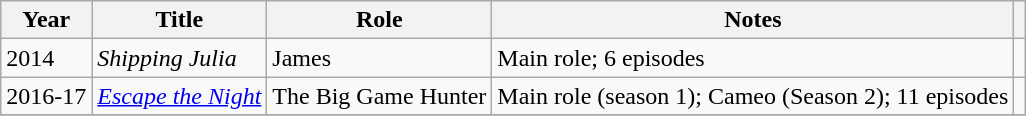<table class="wikitable sortable plainrowheaders">
<tr>
<th scope="col">Year</th>
<th scope="col">Title</th>
<th scope="col">Role</th>
<th scope="col" class="unsortable">Notes</th>
<th scope="col" class="unsortable"></th>
</tr>
<tr>
<td>2014</td>
<td><em>Shipping Julia</em></td>
<td>James</td>
<td>Main role; 6 episodes</td>
<td style="text-align:center;"></td>
</tr>
<tr>
<td>2016-17</td>
<td><em><a href='#'>Escape the Night</a></em></td>
<td>The Big Game Hunter</td>
<td>Main role (season 1); Cameo (Season 2); 11 episodes</td>
<td style="text-align:center;"></td>
</tr>
<tr>
</tr>
</table>
